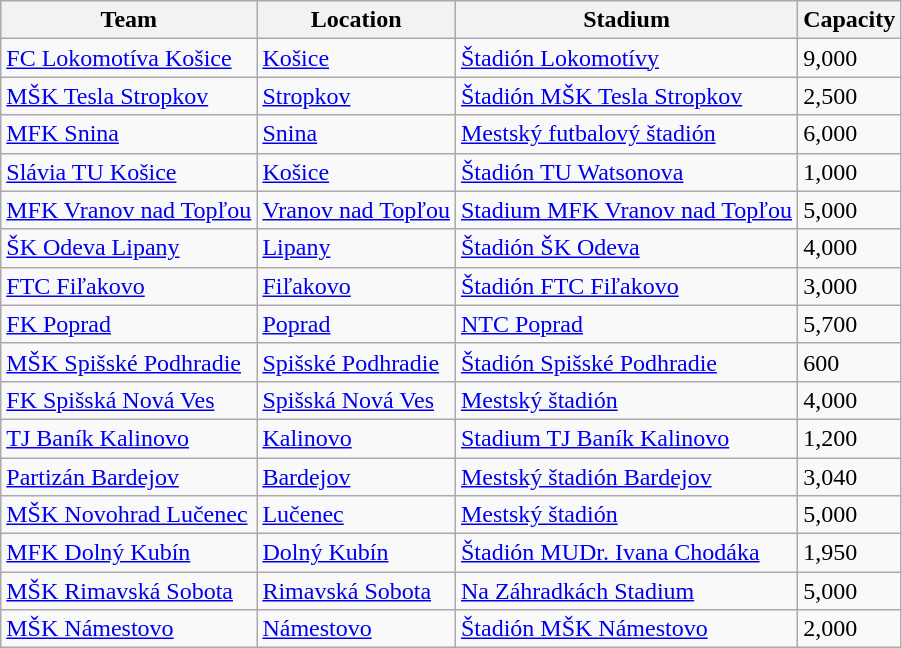<table class="wikitable sortable" style="text-align:left;">
<tr>
<th>Team</th>
<th>Location</th>
<th>Stadium</th>
<th>Capacity</th>
</tr>
<tr>
<td><a href='#'>FC Lokomotíva Košice</a></td>
<td><a href='#'>Košice</a> </td>
<td><a href='#'>Štadión Lokomotívy</a></td>
<td>9,000</td>
</tr>
<tr>
<td><a href='#'>MŠK Tesla Stropkov</a></td>
<td><a href='#'>Stropkov</a></td>
<td><a href='#'>Štadión MŠK Tesla Stropkov</a></td>
<td>2,500</td>
</tr>
<tr>
<td><a href='#'>MFK Snina</a></td>
<td><a href='#'>Snina</a></td>
<td><a href='#'>Mestský futbalový štadión</a></td>
<td>6,000</td>
</tr>
<tr>
<td><a href='#'>Slávia TU Košice</a></td>
<td><a href='#'>Košice</a> </td>
<td><a href='#'>Štadión TU Watsonova</a></td>
<td>1,000</td>
</tr>
<tr>
<td><a href='#'>MFK Vranov nad Topľou</a></td>
<td><a href='#'>Vranov nad Topľou</a></td>
<td><a href='#'>Stadium MFK Vranov nad Topľou</a></td>
<td>5,000</td>
</tr>
<tr>
<td><a href='#'>ŠK Odeva Lipany</a></td>
<td><a href='#'>Lipany</a></td>
<td><a href='#'>Štadión ŠK Odeva</a></td>
<td>4,000</td>
</tr>
<tr>
<td><a href='#'>FTC Fiľakovo</a></td>
<td><a href='#'>Fiľakovo</a></td>
<td><a href='#'>Štadión FTC Fiľakovo</a></td>
<td>3,000</td>
</tr>
<tr>
<td><a href='#'>FK Poprad</a></td>
<td><a href='#'>Poprad</a></td>
<td><a href='#'>NTC Poprad</a></td>
<td>5,700</td>
</tr>
<tr>
<td><a href='#'>MŠK Spišské Podhradie</a></td>
<td><a href='#'>Spišské Podhradie</a></td>
<td><a href='#'>Štadión Spišské Podhradie</a></td>
<td>600</td>
</tr>
<tr>
<td><a href='#'>FK Spišská Nová Ves</a></td>
<td><a href='#'>Spišská Nová Ves</a></td>
<td><a href='#'>Mestský štadión</a></td>
<td>4,000</td>
</tr>
<tr>
<td><a href='#'>TJ Baník Kalinovo</a></td>
<td><a href='#'>Kalinovo</a></td>
<td><a href='#'>Stadium TJ Baník Kalinovo</a></td>
<td>1,200</td>
</tr>
<tr>
<td><a href='#'>Partizán Bardejov</a></td>
<td><a href='#'>Bardejov</a></td>
<td><a href='#'>Mestský štadión Bardejov</a></td>
<td>3,040</td>
</tr>
<tr>
<td><a href='#'>MŠK Novohrad Lučenec</a></td>
<td><a href='#'>Lučenec</a></td>
<td><a href='#'>Mestský štadión</a></td>
<td>5,000</td>
</tr>
<tr>
<td><a href='#'>MFK Dolný Kubín</a></td>
<td><a href='#'>Dolný Kubín</a></td>
<td><a href='#'>Štadión MUDr. Ivana Chodáka</a></td>
<td>1,950</td>
</tr>
<tr>
<td><a href='#'>MŠK Rimavská Sobota</a></td>
<td><a href='#'>Rimavská Sobota</a></td>
<td><a href='#'>Na Záhradkách Stadium</a></td>
<td>5,000</td>
</tr>
<tr>
<td><a href='#'>MŠK Námestovo</a></td>
<td><a href='#'>Námestovo</a></td>
<td><a href='#'>Štadión MŠK Námestovo</a></td>
<td>2,000</td>
</tr>
</table>
